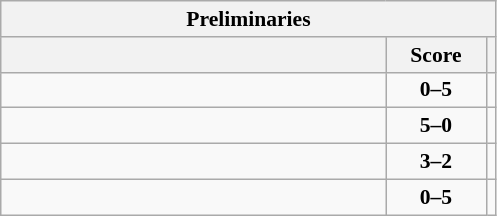<table class="wikitable" style="text-align: center; font-size:90% ">
<tr>
<th colspan=3>Preliminaries</th>
</tr>
<tr>
<th align="right" width="250"></th>
<th width="60">Score</th>
<th align=leftwidth="250"></th>
</tr>
<tr>
<td align=left></td>
<td><strong>0–5</strong></td>
<td align=left><strong></strong></td>
</tr>
<tr>
<td align=left><strong></strong></td>
<td><strong>5–0</strong></td>
<td align=left></td>
</tr>
<tr>
<td align=left><strong></strong></td>
<td><strong>3–2</strong></td>
<td align=left></td>
</tr>
<tr>
<td align=left></td>
<td><strong>0–5</strong></td>
<td align=left><strong></strong></td>
</tr>
</table>
